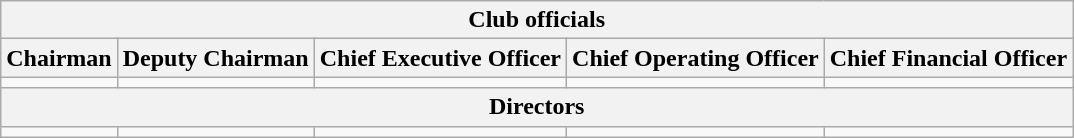<table class="wikitable" fontsize="90%">
<tr>
<th colspan="5">Club officials</th>
</tr>
<tr>
<th>Chairman</th>
<th>Deputy Chairman</th>
<th>Chief Executive Officer</th>
<th>Chief Operating Officer</th>
<th>Chief Financial Officer</th>
</tr>
<tr>
<td></td>
<td></td>
<td></td>
<td></td>
<td></td>
</tr>
<tr>
<th colspan=5>Directors</th>
</tr>
<tr>
<td></td>
<td></td>
<td></td>
<td></td>
<td></td>
</tr>
</table>
